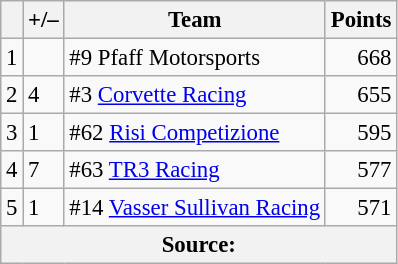<table class="wikitable" style="font-size: 95%;">
<tr>
<th scope="col"></th>
<th scope="col">+/–</th>
<th scope="col">Team</th>
<th scope="col">Points</th>
</tr>
<tr>
<td align=center>1</td>
<td align="left"></td>
<td> #9 Pfaff Motorsports</td>
<td align=right>668</td>
</tr>
<tr>
<td align=center>2</td>
<td align="left"> 4</td>
<td> #3 <a href='#'>Corvette Racing</a></td>
<td align=right>655</td>
</tr>
<tr>
<td align=center>3</td>
<td align="left"> 1</td>
<td> #62 <a href='#'>Risi Competizione</a></td>
<td align=right>595</td>
</tr>
<tr>
<td align=center>4</td>
<td align="left"> 7</td>
<td> #63 <a href='#'>TR3 Racing</a></td>
<td align=right>577</td>
</tr>
<tr>
<td align=center>5</td>
<td align="left"> 1</td>
<td> #14 <a href='#'>Vasser Sullivan Racing</a></td>
<td align=right>571</td>
</tr>
<tr>
<th colspan=5>Source:</th>
</tr>
</table>
